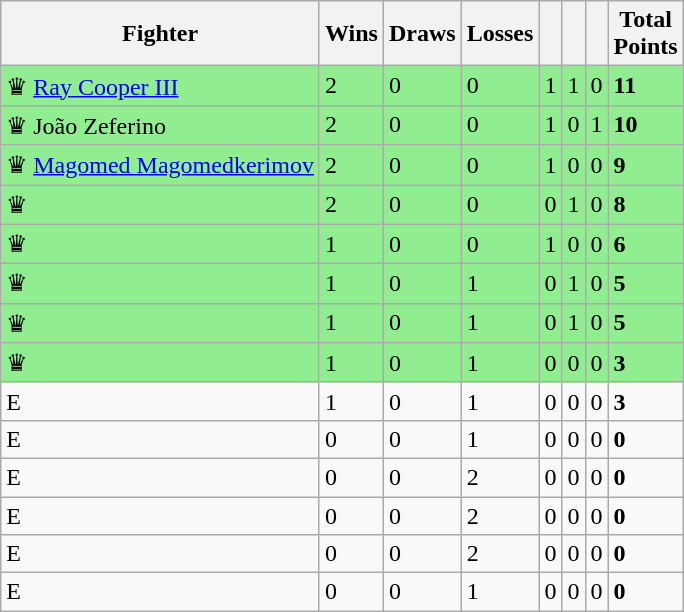<table class="wikitable sortable">
<tr>
<th>Fighter</th>
<th>Wins</th>
<th>Draws</th>
<th>Losses</th>
<th></th>
<th></th>
<th></th>
<th>Total<br> Points</th>
</tr>
<tr style="background:#90EE90;">
<td>♛  <a href='#'>Ray Cooper III</a></td>
<td>2</td>
<td>0</td>
<td>0</td>
<td>1</td>
<td>1</td>
<td>0</td>
<td><strong>11</strong></td>
</tr>
<tr style="background:#90EE90;">
<td>♛ João Zeferino</td>
<td>2</td>
<td>0</td>
<td>0</td>
<td>1</td>
<td>0</td>
<td>1</td>
<td><strong>10</strong></td>
</tr>
<tr style="background:#90EE90;">
<td>♛ <a href='#'>Magomed Magomedkerimov</a></td>
<td>2</td>
<td>0</td>
<td>0</td>
<td>1</td>
<td>0</td>
<td>0</td>
<td><strong>9</strong></td>
</tr>
<tr style="background:#90EE90;">
<td>♛   </td>
<td>2</td>
<td>0</td>
<td>0</td>
<td>0</td>
<td>1</td>
<td>0</td>
<td><strong>8</strong></td>
</tr>
<tr style="background:#90EE90;">
<td>♛   </td>
<td>1</td>
<td>0</td>
<td>0</td>
<td>1</td>
<td>0</td>
<td>0</td>
<td><strong>6</strong></td>
</tr>
<tr style="background:#90EE90;">
<td>♛  </td>
<td>1</td>
<td>0</td>
<td>1</td>
<td>0</td>
<td>1</td>
<td>0</td>
<td><strong>5</strong></td>
</tr>
<tr style="background:#90EE90;">
<td>♛  </td>
<td>1</td>
<td>0</td>
<td>1</td>
<td>0</td>
<td>1</td>
<td>0</td>
<td><strong>5</strong></td>
</tr>
<tr style="background:#90EE90;">
<td>♛  </td>
<td>1</td>
<td>0</td>
<td>1</td>
<td>0</td>
<td>0</td>
<td>0</td>
<td><strong>3</strong></td>
</tr>
<tr>
<td>E   </td>
<td>1</td>
<td>0</td>
<td>1</td>
<td>0</td>
<td>0</td>
<td>0</td>
<td><strong>3</strong></td>
</tr>
<tr>
<td>E   </td>
<td>0</td>
<td>0</td>
<td>1</td>
<td>0</td>
<td>0</td>
<td>0</td>
<td><strong>0</strong></td>
</tr>
<tr>
<td>E  </td>
<td>0</td>
<td>0</td>
<td>2</td>
<td>0</td>
<td>0</td>
<td>0</td>
<td><strong>0</strong></td>
</tr>
<tr>
<td>E   </td>
<td>0</td>
<td>0</td>
<td>2</td>
<td>0</td>
<td>0</td>
<td>0</td>
<td><strong>0</strong></td>
</tr>
<tr>
<td>E   </td>
<td>0</td>
<td>0</td>
<td>2</td>
<td>0</td>
<td>0</td>
<td>0</td>
<td><strong>0</strong></td>
</tr>
<tr>
<td>E   </td>
<td>0</td>
<td>0</td>
<td>1</td>
<td>0</td>
<td>0</td>
<td>0</td>
<td><strong>0</strong></td>
</tr>
</table>
